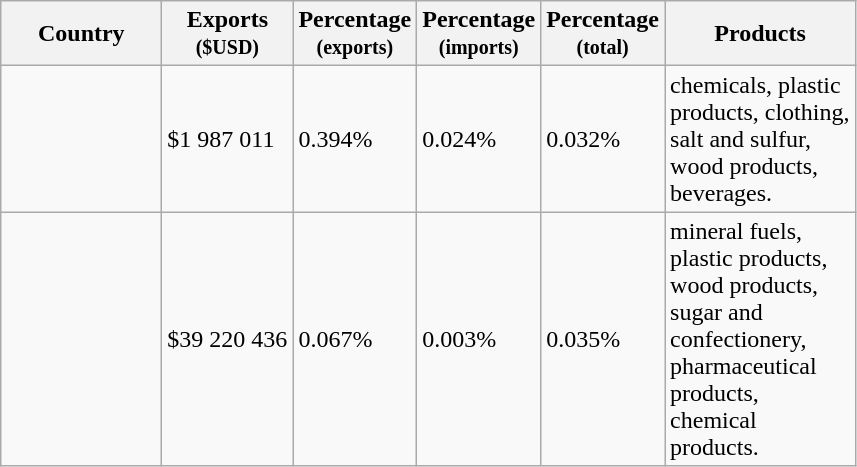<table class="sortable wikitable" align="top" border="0">
<tr>
<th width="100 px">Country</th>
<th width="40 px">Exports <small>($USD)</small></th>
<th width="40 px">Percentage <small>(exports)</small></th>
<th width="40 px">Percentage <small>(imports)</small></th>
<th width="40 px">Percentage <small>(total)</small></th>
<th width="120 px">Products</th>
</tr>
<tr>
<td></td>
<td>$1 987 011</td>
<td>0.394%</td>
<td>0.024%</td>
<td>0.032%</td>
<td>chemicals, plastic products, clothing, salt and sulfur, wood products, beverages.</td>
</tr>
<tr>
<td> </td>
<td>$39 220 436</td>
<td>0.067%</td>
<td>0.003%</td>
<td>0.035%</td>
<td>mineral fuels, plastic products, wood products, sugar and confectionery, pharmaceutical products, chemical products.</td>
</tr>
</table>
